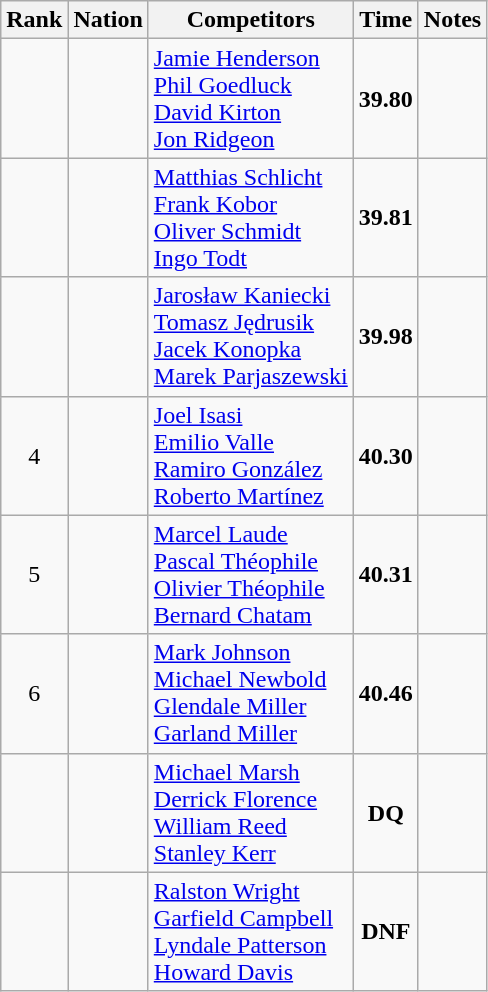<table class="wikitable sortable" style="text-align:center">
<tr>
<th>Rank</th>
<th>Nation</th>
<th>Competitors</th>
<th>Time</th>
<th>Notes</th>
</tr>
<tr>
<td></td>
<td align=left></td>
<td align=left><a href='#'>Jamie Henderson</a><br><a href='#'>Phil Goedluck</a><br><a href='#'>David Kirton</a><br><a href='#'>Jon Ridgeon</a></td>
<td><strong>39.80</strong></td>
<td></td>
</tr>
<tr>
<td></td>
<td align=left></td>
<td align=left><a href='#'>Matthias Schlicht</a><br><a href='#'>Frank Kobor</a><br><a href='#'>Oliver Schmidt</a><br><a href='#'>Ingo Todt</a></td>
<td><strong>39.81</strong></td>
<td></td>
</tr>
<tr>
<td></td>
<td align=left></td>
<td align=left><a href='#'>Jarosław Kaniecki</a><br><a href='#'>Tomasz Jędrusik</a><br><a href='#'>Jacek Konopka</a><br><a href='#'>Marek Parjaszewski</a></td>
<td><strong>39.98</strong></td>
<td></td>
</tr>
<tr>
<td>4</td>
<td align=left></td>
<td align=left><a href='#'>Joel Isasi</a><br><a href='#'>Emilio Valle</a><br><a href='#'>Ramiro González</a><br><a href='#'>Roberto Martínez</a></td>
<td><strong>40.30</strong></td>
<td></td>
</tr>
<tr>
<td>5</td>
<td align=left></td>
<td align=left><a href='#'>Marcel Laude</a><br><a href='#'>Pascal Théophile</a><br><a href='#'>Olivier Théophile</a><br><a href='#'>Bernard Chatam</a></td>
<td><strong>40.31</strong></td>
<td></td>
</tr>
<tr>
<td>6</td>
<td align=left></td>
<td align=left><a href='#'>Mark Johnson</a><br><a href='#'>Michael Newbold</a><br><a href='#'>Glendale Miller</a><br><a href='#'>Garland Miller</a></td>
<td><strong>40.46</strong></td>
<td></td>
</tr>
<tr>
<td></td>
<td align=left></td>
<td align=left><a href='#'>Michael Marsh</a><br><a href='#'>Derrick Florence</a><br><a href='#'>William Reed</a><br><a href='#'>Stanley Kerr</a></td>
<td><strong>DQ</strong></td>
<td></td>
</tr>
<tr>
<td></td>
<td align=left></td>
<td align=left><a href='#'>Ralston Wright</a><br><a href='#'>Garfield Campbell</a><br><a href='#'>Lyndale Patterson</a><br><a href='#'>Howard Davis</a></td>
<td><strong>DNF</strong></td>
<td></td>
</tr>
</table>
